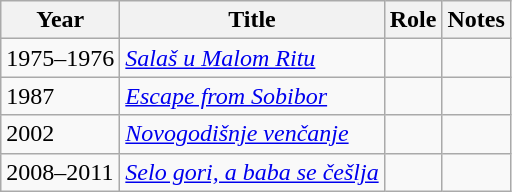<table class="wikitable sortable">
<tr>
<th>Year</th>
<th>Title</th>
<th>Role</th>
<th class="unsortable">Notes</th>
</tr>
<tr>
<td>1975–1976</td>
<td><em><a href='#'>Salaš u Malom Ritu</a></em></td>
<td></td>
<td></td>
</tr>
<tr>
<td>1987</td>
<td><em><a href='#'>Escape from Sobibor</a></em></td>
<td></td>
<td></td>
</tr>
<tr>
<td>2002</td>
<td><em><a href='#'>Novogodišnje venčanje</a></em></td>
<td></td>
<td></td>
</tr>
<tr>
<td>2008–2011</td>
<td><em><a href='#'>Selo gori, a baba se češlja</a></em></td>
<td></td>
<td></td>
</tr>
</table>
